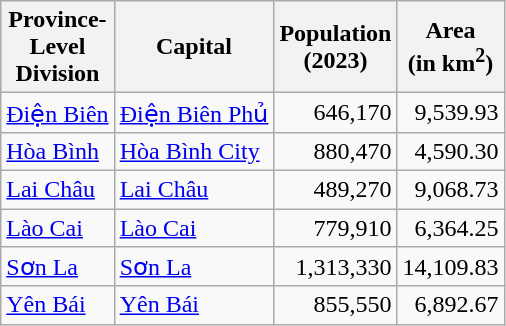<table class="wikitable sortable">
<tr>
<th>Province-<br>Level<br>Division</th>
<th>Capital</th>
<th>Population<br>(2023)</th>
<th>Area<br>(in km<sup>2</sup>)</th>
</tr>
<tr>
<td><a href='#'>Điện Biên</a></td>
<td><a href='#'>Điện Biên Phủ</a></td>
<td align="right">646,170</td>
<td align="right">9,539.93</td>
</tr>
<tr -->
<td><a href='#'>Hòa Bình</a></td>
<td><a href='#'>Hòa Bình City</a></td>
<td align="right">880,470</td>
<td align="right">4,590.30</td>
</tr>
<tr -->
<td><a href='#'>Lai Châu</a></td>
<td><a href='#'>Lai Châu</a></td>
<td align="right">489,270</td>
<td align="right">9,068.73</td>
</tr>
<tr -->
<td><a href='#'>Lào Cai</a></td>
<td><a href='#'>Lào Cai</a></td>
<td align="right">779,910</td>
<td align="right">6,364.25</td>
</tr>
<tr -->
<td><a href='#'>Sơn La</a></td>
<td><a href='#'>Sơn La</a></td>
<td align="right">1,313,330</td>
<td align="right">14,109.83</td>
</tr>
<tr -->
<td><a href='#'>Yên Bái</a></td>
<td><a href='#'>Yên Bái</a></td>
<td align="right">855,550</td>
<td align="right">6,892.67</td>
</tr>
</table>
